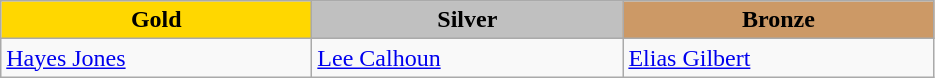<table class="wikitable" style="text-align:left">
<tr align="center">
<td width=200 bgcolor=gold><strong>Gold</strong></td>
<td width=200 bgcolor=silver><strong>Silver</strong></td>
<td width=200 bgcolor=CC9966><strong>Bronze</strong></td>
</tr>
<tr>
<td><a href='#'>Hayes Jones</a><br><em></em></td>
<td><a href='#'>Lee Calhoun</a><br><em></em></td>
<td><a href='#'>Elias Gilbert</a><br><em></em></td>
</tr>
</table>
